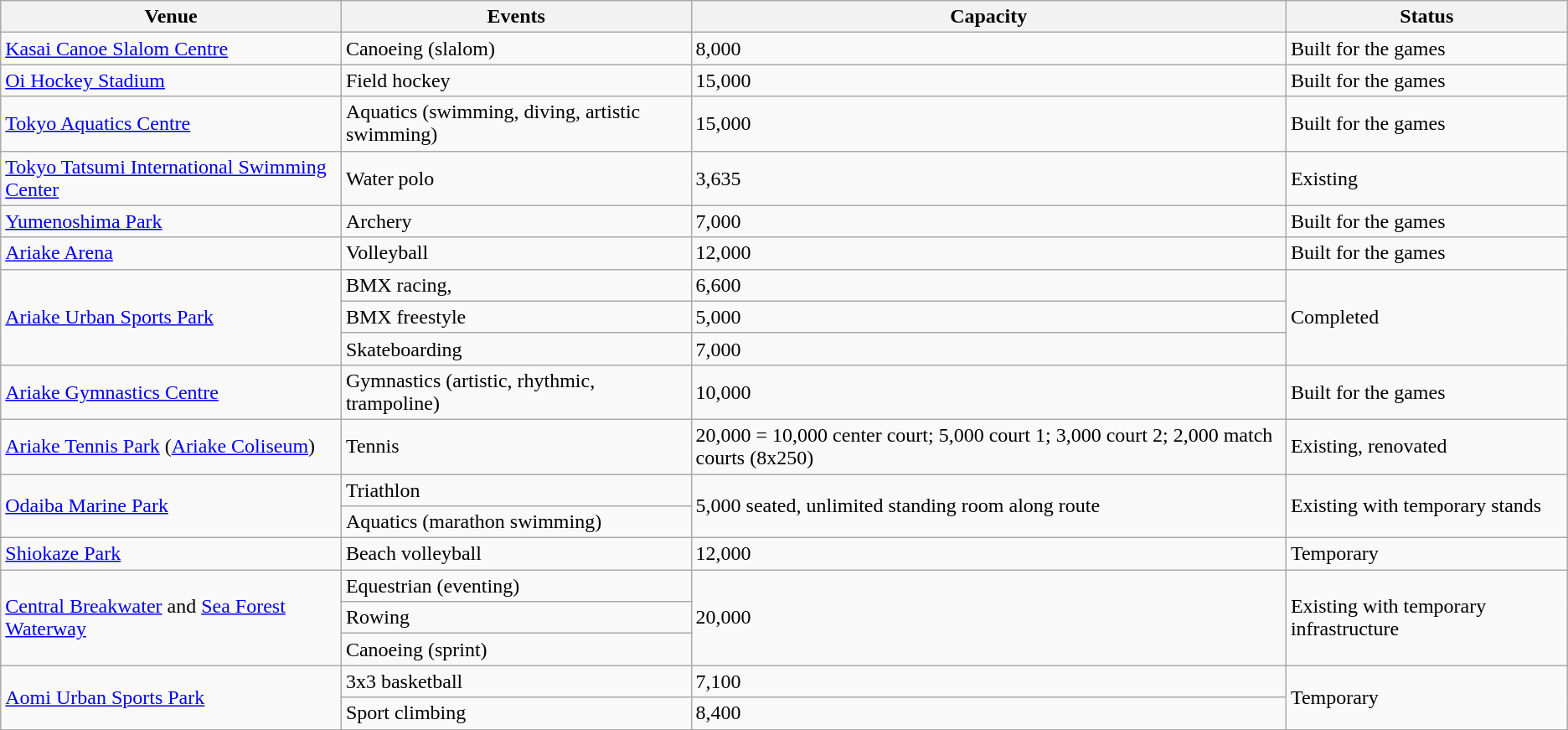<table class="wikitable sortable">
<tr>
<th scope="col">Venue</th>
<th scope="col">Events</th>
<th scope="col">Capacity</th>
<th scope="col">Status</th>
</tr>
<tr>
<td><a href='#'>Kasai Canoe Slalom Centre</a></td>
<td>Canoeing (slalom)</td>
<td>8,000</td>
<td>Built for the games</td>
</tr>
<tr>
<td><a href='#'>Oi Hockey Stadium</a></td>
<td>Field hockey</td>
<td>15,000</td>
<td>Built for the games</td>
</tr>
<tr>
<td><a href='#'>Tokyo Aquatics Centre</a></td>
<td>Aquatics (swimming, diving, artistic swimming)</td>
<td>15,000</td>
<td>Built for the games</td>
</tr>
<tr>
<td><a href='#'>Tokyo Tatsumi International Swimming Center</a></td>
<td>Water polo</td>
<td>3,635</td>
<td>Existing</td>
</tr>
<tr>
<td><a href='#'>Yumenoshima Park</a></td>
<td>Archery</td>
<td>7,000</td>
<td>Built for the games</td>
</tr>
<tr>
<td><a href='#'>Ariake Arena</a></td>
<td>Volleyball</td>
<td>12,000</td>
<td>Built for the games</td>
</tr>
<tr>
<td rowspan="3"><a href='#'>Ariake Urban Sports Park</a></td>
<td>BMX racing,</td>
<td>6,600</td>
<td rowspan="3">Completed</td>
</tr>
<tr>
<td>BMX freestyle</td>
<td>5,000</td>
</tr>
<tr>
<td>Skateboarding</td>
<td>7,000</td>
</tr>
<tr>
<td><a href='#'>Ariake Gymnastics Centre</a></td>
<td>Gymnastics (artistic, rhythmic, trampoline)</td>
<td>10,000</td>
<td>Built for the games</td>
</tr>
<tr>
<td><a href='#'>Ariake Tennis Park</a> (<a href='#'>Ariake Coliseum</a>)</td>
<td>Tennis</td>
<td>20,000 = 10,000 center court; 5,000 court 1; 3,000 court 2; 2,000 match courts (8x250)</td>
<td>Existing, renovated</td>
</tr>
<tr>
<td rowspan="2"><a href='#'>Odaiba Marine Park</a></td>
<td>Triathlon</td>
<td rowspan="2">5,000 seated, unlimited standing room along route</td>
<td rowspan="2">Existing with temporary stands</td>
</tr>
<tr>
<td>Aquatics (marathon swimming)</td>
</tr>
<tr>
<td><a href='#'>Shiokaze Park</a></td>
<td>Beach volleyball</td>
<td>12,000</td>
<td>Temporary</td>
</tr>
<tr>
<td rowspan="3"><a href='#'>Central Breakwater</a> and <a href='#'>Sea Forest Waterway</a></td>
<td>Equestrian (eventing)</td>
<td rowspan="3">20,000</td>
<td rowspan="3">Existing with temporary infrastructure</td>
</tr>
<tr>
<td>Rowing</td>
</tr>
<tr>
<td>Canoeing (sprint)</td>
</tr>
<tr>
<td rowspan="2"><a href='#'>Aomi Urban Sports Park</a></td>
<td>3x3 basketball</td>
<td>7,100</td>
<td rowspan="2">Temporary</td>
</tr>
<tr>
<td>Sport climbing</td>
<td>8,400</td>
</tr>
</table>
